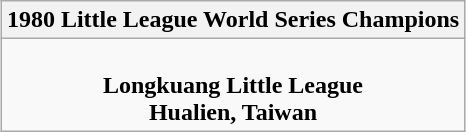<table class="wikitable" style="text-align: center; margin: 0 auto;">
<tr>
<th>1980 Little League World Series Champions</th>
</tr>
<tr>
<td><br><strong>Longkuang Little League</strong><br><strong>Hualien, Taiwan</strong></td>
</tr>
</table>
